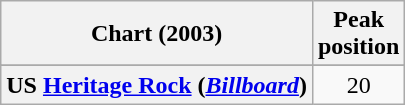<table class="wikitable sortable plainrowheaders" style="text-align:center">
<tr>
<th>Chart (2003)</th>
<th>Peak<br>position</th>
</tr>
<tr>
</tr>
<tr>
</tr>
<tr>
</tr>
<tr>
</tr>
<tr>
</tr>
<tr>
</tr>
<tr>
<th scope="row">US <a href='#'>Heritage Rock</a> (<em><a href='#'>Billboard</a></em>)</th>
<td align="center">20</td>
</tr>
</table>
